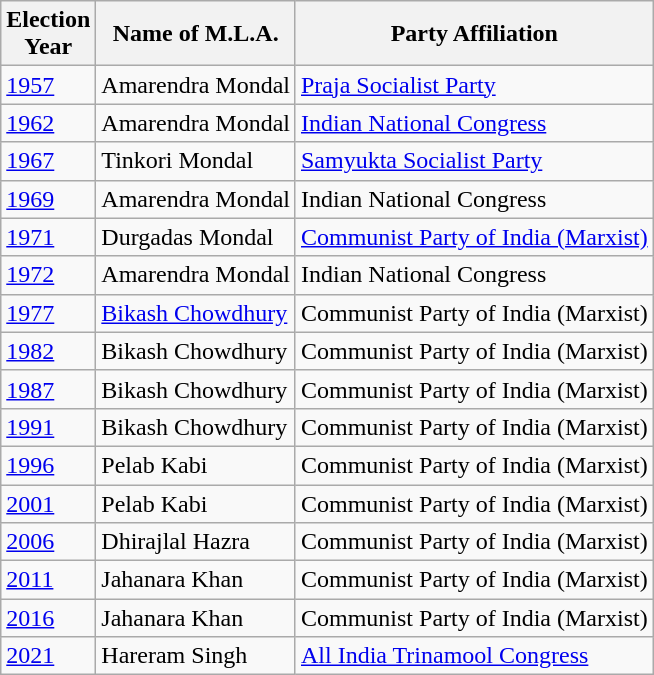<table class="wikitable sortable"ìÍĦĤĠčw>
<tr>
<th>Election<br> Year</th>
<th>Name of M.L.A.</th>
<th>Party Affiliation</th>
</tr>
<tr>
<td><a href='#'>1957</a></td>
<td>Amarendra Mondal</td>
<td><a href='#'>Praja Socialist Party</a></td>
</tr>
<tr>
<td><a href='#'>1962</a></td>
<td>Amarendra Mondal</td>
<td><a href='#'>Indian National Congress</a></td>
</tr>
<tr>
<td><a href='#'>1967</a></td>
<td>Tinkori Mondal</td>
<td><a href='#'>Samyukta Socialist Party</a></td>
</tr>
<tr>
<td><a href='#'>1969</a></td>
<td>Amarendra Mondal</td>
<td>Indian National Congress</td>
</tr>
<tr>
<td><a href='#'>1971</a></td>
<td>Durgadas Mondal</td>
<td><a href='#'>Communist Party of India (Marxist)</a></td>
</tr>
<tr>
<td><a href='#'>1972</a></td>
<td>Amarendra Mondal</td>
<td>Indian National Congress</td>
</tr>
<tr>
<td><a href='#'>1977</a></td>
<td><a href='#'>Bikash Chowdhury</a></td>
<td>Communist Party of India (Marxist) </td>
</tr>
<tr>
<td><a href='#'>1982</a></td>
<td>Bikash Chowdhury</td>
<td>Communist Party of India (Marxist) </td>
</tr>
<tr>
<td><a href='#'>1987</a></td>
<td>Bikash Chowdhury</td>
<td>Communist Party of India (Marxist) </td>
</tr>
<tr>
<td><a href='#'>1991</a></td>
<td>Bikash Chowdhury</td>
<td>Communist Party of India (Marxist) </td>
</tr>
<tr>
<td><a href='#'>1996</a></td>
<td>Pelab Kabi</td>
<td>Communist Party of India (Marxist) </td>
</tr>
<tr>
<td><a href='#'>2001</a></td>
<td>Pelab Kabi</td>
<td>Communist Party of India (Marxist)  </td>
</tr>
<tr>
<td><a href='#'>2006</a></td>
<td>Dhirajlal Hazra</td>
<td>Communist Party of India (Marxist)</td>
</tr>
<tr>
<td><a href='#'>2011</a></td>
<td>Jahanara Khan</td>
<td>Communist Party of India (Marxist)</td>
</tr>
<tr>
<td><a href='#'>2016</a></td>
<td>Jahanara Khan</td>
<td>Communist Party of India (Marxist) </td>
</tr>
<tr>
<td><a href='#'>2021</a></td>
<td>Hareram Singh</td>
<td><a href='#'>All India Trinamool Congress</a></td>
</tr>
</table>
